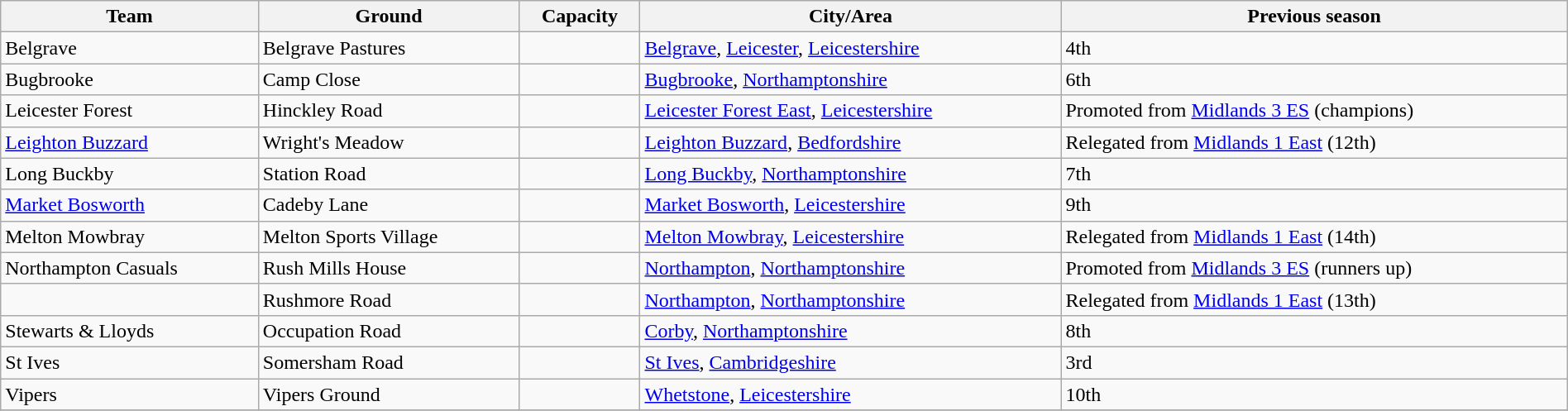<table class="wikitable sortable" width=100%>
<tr>
<th>Team</th>
<th>Ground</th>
<th>Capacity</th>
<th>City/Area</th>
<th>Previous season</th>
</tr>
<tr>
<td>Belgrave</td>
<td>Belgrave Pastures</td>
<td></td>
<td><a href='#'>Belgrave</a>, <a href='#'>Leicester</a>, <a href='#'>Leicestershire</a></td>
<td>4th</td>
</tr>
<tr>
<td>Bugbrooke</td>
<td>Camp Close</td>
<td></td>
<td><a href='#'>Bugbrooke</a>, <a href='#'>Northamptonshire</a></td>
<td>6th</td>
</tr>
<tr>
<td>Leicester Forest</td>
<td>Hinckley Road</td>
<td></td>
<td><a href='#'>Leicester Forest East</a>, <a href='#'>Leicestershire</a></td>
<td>Promoted from <a href='#'>Midlands 3 ES</a> (champions)</td>
</tr>
<tr>
<td><a href='#'>Leighton Buzzard</a></td>
<td>Wright's Meadow</td>
<td></td>
<td><a href='#'>Leighton Buzzard</a>, <a href='#'>Bedfordshire</a></td>
<td>Relegated from <a href='#'>Midlands 1 East</a> (12th)</td>
</tr>
<tr>
<td>Long Buckby</td>
<td>Station Road</td>
<td></td>
<td><a href='#'>Long Buckby</a>, <a href='#'>Northamptonshire</a></td>
<td>7th</td>
</tr>
<tr>
<td><a href='#'>Market Bosworth</a></td>
<td>Cadeby Lane</td>
<td></td>
<td><a href='#'>Market Bosworth</a>, <a href='#'>Leicestershire</a></td>
<td>9th</td>
</tr>
<tr>
<td>Melton Mowbray</td>
<td>Melton Sports Village</td>
<td></td>
<td><a href='#'>Melton Mowbray</a>, <a href='#'>Leicestershire</a></td>
<td>Relegated from <a href='#'>Midlands 1 East</a> (14th)</td>
</tr>
<tr>
<td>Northampton Casuals</td>
<td>Rush Mills House</td>
<td></td>
<td><a href='#'>Northampton</a>, <a href='#'>Northamptonshire</a></td>
<td>Promoted from <a href='#'>Midlands 3 ES</a> (runners up)</td>
</tr>
<tr>
<td></td>
<td>Rushmore Road</td>
<td></td>
<td><a href='#'>Northampton</a>, <a href='#'>Northamptonshire</a></td>
<td>Relegated from <a href='#'>Midlands 1 East</a> (13th)</td>
</tr>
<tr>
<td>Stewarts & Lloyds</td>
<td>Occupation Road</td>
<td></td>
<td><a href='#'>Corby</a>, <a href='#'>Northamptonshire</a></td>
<td>8th</td>
</tr>
<tr>
<td>St Ives</td>
<td>Somersham Road</td>
<td></td>
<td><a href='#'>St Ives</a>, <a href='#'>Cambridgeshire</a></td>
<td>3rd</td>
</tr>
<tr>
<td>Vipers</td>
<td>Vipers Ground</td>
<td></td>
<td><a href='#'>Whetstone</a>, <a href='#'>Leicestershire</a></td>
<td>10th</td>
</tr>
<tr>
</tr>
</table>
